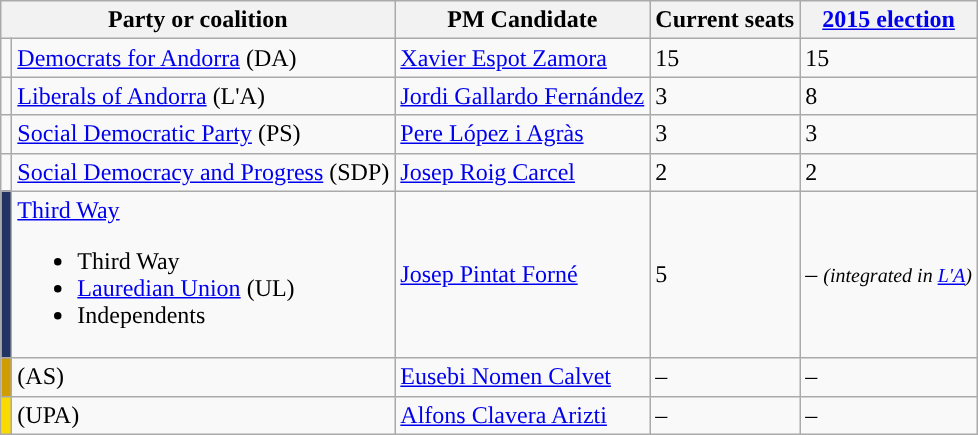<table class="wikitable">
<tr>
<th colspan="2">Party or coalition</th>
<th>PM Candidate</th>
<th>Current seats</th>
<th><a href='#'>2015 election</a></th>
</tr>
<tr>
<td></td>
<td><a href='#'>Democrats for Andorra</a> (DA)</td>
<td><a href='#'>Xavier Espot Zamora</a></td>
<td>15</td>
<td>15</td>
</tr>
<tr>
<td></td>
<td><a href='#'>Liberals of Andorra</a> (L'A)</td>
<td><a href='#'>Jordi Gallardo Fernández</a></td>
<td>3</td>
<td>8</td>
</tr>
<tr>
<td></td>
<td><a href='#'>Social Democratic Party</a> (PS)</td>
<td><a href='#'>Pere López i Agràs</a></td>
<td>3</td>
<td>3</td>
</tr>
<tr>
<td></td>
<td><a href='#'>Social Democracy and Progress</a> (SDP)</td>
<td><a href='#'>Josep Roig Carcel</a></td>
<td>2</td>
<td>2</td>
</tr>
<tr>
<td bgcolor='#233364'></td>
<td><a href='#'>Third Way</a><br><ul><li>Third Way</li><li><a href='#'>Lauredian Union</a> (UL)</li><li>Independents</li></ul></td>
<td><a href='#'>Josep Pintat Forné</a></td>
<td>5</td>
<td>– <small><em>(integrated in <a href='#'>L'A</a>)</em></small></td>
</tr>
<tr>
<td bgcolor='#CF9D00'></td>
<td> (AS)</td>
<td><a href='#'>Eusebi Nomen Calvet</a></td>
<td>–</td>
<td>–</td>
</tr>
<tr>
<td bgcolor='#F9DB00'></td>
<td> (UPA)</td>
<td><a href='#'>Alfons Clavera Arizti</a></td>
<td>–</td>
<td>–</td>
</tr>
</table>
